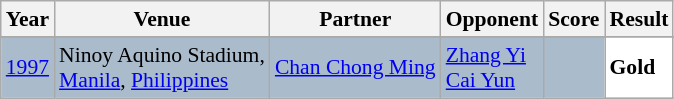<table class="sortable wikitable" style="font-size: 90%;">
<tr>
<th>Year</th>
<th>Venue</th>
<th>Partner</th>
<th>Opponent</th>
<th>Score</th>
<th>Result</th>
</tr>
<tr>
</tr>
<tr style="background:#AABBCC">
<td align="center"><a href='#'>1997</a></td>
<td align="left">Ninoy Aquino Stadium,<br><a href='#'>Manila</a>, <a href='#'>Philippines</a></td>
<td align="left"> <a href='#'>Chan Chong Ming</a></td>
<td align="left"> <a href='#'>Zhang Yi</a> <br>  <a href='#'>Cai Yun</a></td>
<td align="left"></td>
<td style="text-align:left; background:white"> <strong>Gold</strong></td>
</tr>
</table>
